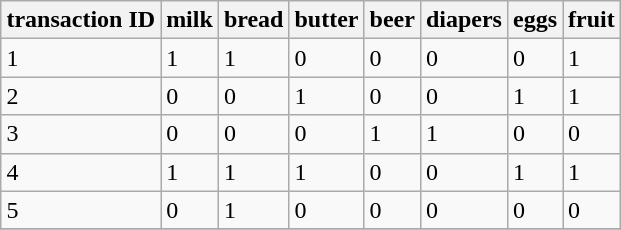<table class="wikitable" style="float: right; margin-left: 1em;">
<tr>
<th>transaction ID</th>
<th>milk</th>
<th>bread</th>
<th>butter</th>
<th>beer</th>
<th>diapers</th>
<th>eggs</th>
<th>fruit</th>
</tr>
<tr>
<td>1</td>
<td>1</td>
<td>1</td>
<td>0</td>
<td>0</td>
<td>0</td>
<td>0</td>
<td>1</td>
</tr>
<tr>
<td>2</td>
<td>0</td>
<td>0</td>
<td>1</td>
<td>0</td>
<td>0</td>
<td>1</td>
<td>1</td>
</tr>
<tr>
<td>3</td>
<td>0</td>
<td>0</td>
<td>0</td>
<td>1</td>
<td>1</td>
<td>0</td>
<td>0</td>
</tr>
<tr>
<td>4</td>
<td>1</td>
<td>1</td>
<td>1</td>
<td>0</td>
<td>0</td>
<td>1</td>
<td>1</td>
</tr>
<tr>
<td>5</td>
<td>0</td>
<td>1</td>
<td>0</td>
<td>0</td>
<td>0</td>
<td>0</td>
<td>0</td>
</tr>
<tr>
</tr>
</table>
